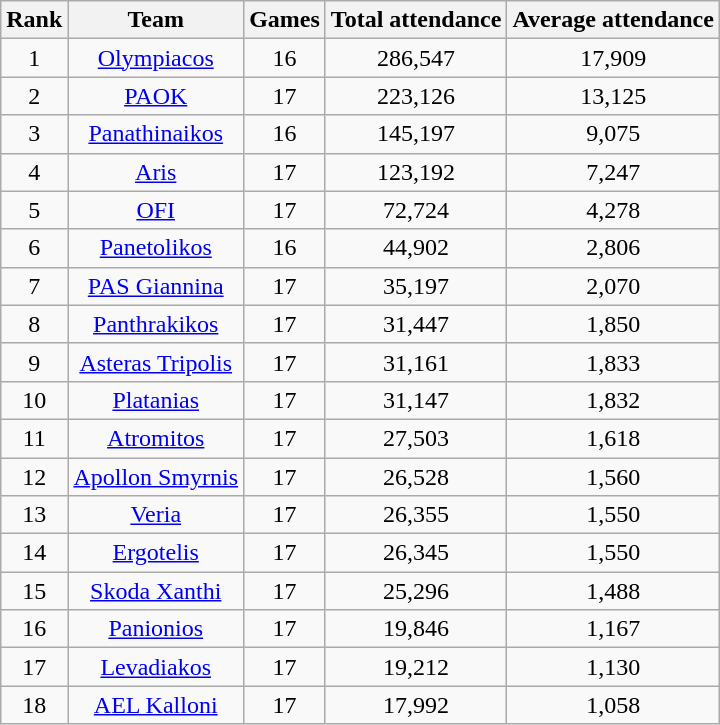<table class="wikitable" style="text-align:center">
<tr>
<th>Rank</th>
<th>Team</th>
<th>Games</th>
<th>Total attendance</th>
<th>Average attendance</th>
</tr>
<tr>
<td>1</td>
<td><a href='#'>Olympiacos</a></td>
<td>16</td>
<td>286,547</td>
<td>17,909</td>
</tr>
<tr>
<td>2</td>
<td><a href='#'>PAOK</a></td>
<td>17</td>
<td>223,126</td>
<td>13,125</td>
</tr>
<tr>
<td>3</td>
<td><a href='#'>Panathinaikos</a></td>
<td>16</td>
<td>145,197</td>
<td>9,075</td>
</tr>
<tr>
<td>4</td>
<td><a href='#'>Aris</a></td>
<td>17</td>
<td>123,192</td>
<td>7,247</td>
</tr>
<tr>
<td>5</td>
<td><a href='#'>OFI</a></td>
<td>17</td>
<td>72,724</td>
<td>4,278</td>
</tr>
<tr>
<td>6</td>
<td><a href='#'>Panetolikos</a></td>
<td>16</td>
<td>44,902</td>
<td>2,806</td>
</tr>
<tr>
<td>7</td>
<td><a href='#'>PAS Giannina</a></td>
<td>17</td>
<td>35,197</td>
<td>2,070</td>
</tr>
<tr>
<td>8</td>
<td><a href='#'>Panthrakikos</a></td>
<td>17</td>
<td>31,447</td>
<td>1,850</td>
</tr>
<tr>
<td>9</td>
<td><a href='#'>Asteras Tripolis</a></td>
<td>17</td>
<td>31,161</td>
<td>1,833</td>
</tr>
<tr>
<td>10</td>
<td><a href='#'>Platanias</a></td>
<td>17</td>
<td>31,147</td>
<td>1,832</td>
</tr>
<tr>
<td>11</td>
<td><a href='#'>Atromitos</a></td>
<td>17</td>
<td>27,503</td>
<td>1,618</td>
</tr>
<tr>
<td>12</td>
<td><a href='#'>Apollon Smyrnis</a></td>
<td>17</td>
<td>26,528</td>
<td>1,560</td>
</tr>
<tr>
<td>13</td>
<td><a href='#'>Veria</a></td>
<td>17</td>
<td>26,355</td>
<td>1,550</td>
</tr>
<tr>
<td>14</td>
<td><a href='#'>Ergotelis</a></td>
<td>17</td>
<td>26,345</td>
<td>1,550</td>
</tr>
<tr>
<td>15</td>
<td><a href='#'>Skoda Xanthi</a></td>
<td>17</td>
<td>25,296</td>
<td>1,488</td>
</tr>
<tr>
<td>16</td>
<td><a href='#'>Panionios</a></td>
<td>17</td>
<td>19,846</td>
<td>1,167</td>
</tr>
<tr>
<td>17</td>
<td><a href='#'>Levadiakos</a></td>
<td>17</td>
<td>19,212</td>
<td>1,130</td>
</tr>
<tr>
<td>18</td>
<td><a href='#'>AEL Kalloni</a></td>
<td>17</td>
<td>17,992</td>
<td>1,058</td>
</tr>
</table>
